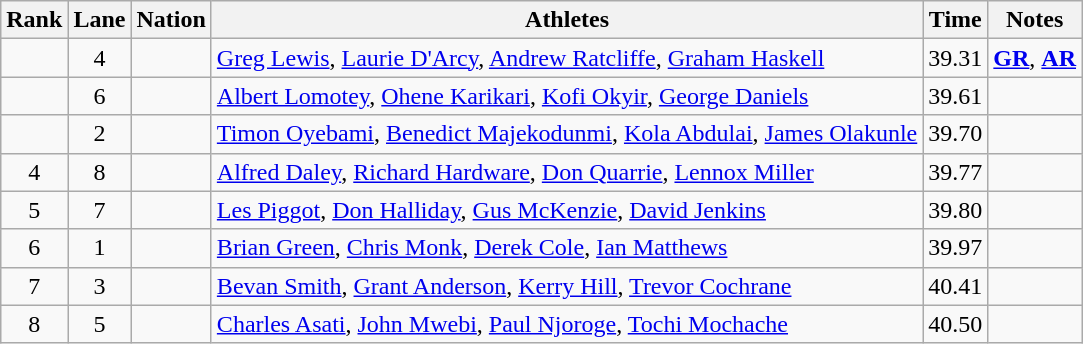<table class="wikitable sortable" style="text-align:center;">
<tr>
<th scope=col>Rank</th>
<th scope=col>Lane</th>
<th scope=col>Nation</th>
<th scope=col>Athletes</th>
<th scope=col>Time</th>
<th scope=col>Notes</th>
</tr>
<tr>
<td></td>
<td>4</td>
<td style="text-align:left;"></td>
<td style="text-align:left;"><a href='#'>Greg Lewis</a>, <a href='#'>Laurie D'Arcy</a>, <a href='#'>Andrew Ratcliffe</a>, <a href='#'>Graham Haskell</a></td>
<td>39.31</td>
<td><strong><a href='#'>GR</a></strong>, <strong><a href='#'>AR</a></strong></td>
</tr>
<tr>
<td></td>
<td>6</td>
<td style="text-align:left;"></td>
<td style="text-align:left;"><a href='#'>Albert Lomotey</a>, <a href='#'>Ohene Karikari</a>, <a href='#'>Kofi Okyir</a>, <a href='#'>George Daniels</a></td>
<td>39.61</td>
<td></td>
</tr>
<tr>
<td></td>
<td>2</td>
<td style="text-align:left;"></td>
<td style="text-align:left;"><a href='#'>Timon Oyebami</a>, <a href='#'>Benedict Majekodunmi</a>, <a href='#'>Kola Abdulai</a>, <a href='#'>James Olakunle</a></td>
<td>39.70</td>
<td></td>
</tr>
<tr>
<td>4</td>
<td>8</td>
<td style="text-align:left;"></td>
<td style="text-align:left;"><a href='#'>Alfred Daley</a>, <a href='#'>Richard Hardware</a>, <a href='#'>Don Quarrie</a>, <a href='#'>Lennox Miller</a></td>
<td>39.77</td>
<td></td>
</tr>
<tr>
<td>5</td>
<td>7</td>
<td style="text-align:left;"></td>
<td style="text-align:left;"><a href='#'>Les Piggot</a>, <a href='#'>Don Halliday</a>, <a href='#'>Gus McKenzie</a>, <a href='#'>David Jenkins</a></td>
<td>39.80</td>
<td></td>
</tr>
<tr>
<td>6</td>
<td>1</td>
<td style="text-align:left;"></td>
<td style="text-align:left;"><a href='#'>Brian Green</a>, <a href='#'>Chris Monk</a>, <a href='#'>Derek Cole</a>, <a href='#'>Ian Matthews</a></td>
<td>39.97</td>
<td></td>
</tr>
<tr>
<td>7</td>
<td>3</td>
<td style="text-align:left;"></td>
<td style="text-align:left;"><a href='#'>Bevan Smith</a>, <a href='#'>Grant Anderson</a>, <a href='#'>Kerry Hill</a>, <a href='#'>Trevor Cochrane</a></td>
<td>40.41</td>
<td></td>
</tr>
<tr>
<td>8</td>
<td>5</td>
<td style="text-align:left;"></td>
<td style="text-align:left;"><a href='#'>Charles Asati</a>, <a href='#'>John Mwebi</a>, <a href='#'>Paul Njoroge</a>, <a href='#'>Tochi Mochache</a></td>
<td>40.50</td>
<td></td>
</tr>
</table>
